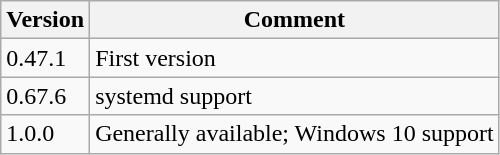<table class="wikitable">
<tr>
<th>Version</th>
<th>Comment</th>
</tr>
<tr>
<td>0.47.1</td>
<td>First version</td>
</tr>
<tr>
<td>0.67.6</td>
<td>systemd support</td>
</tr>
<tr>
<td>1.0.0</td>
<td>Generally available; Windows 10 support</td>
</tr>
</table>
